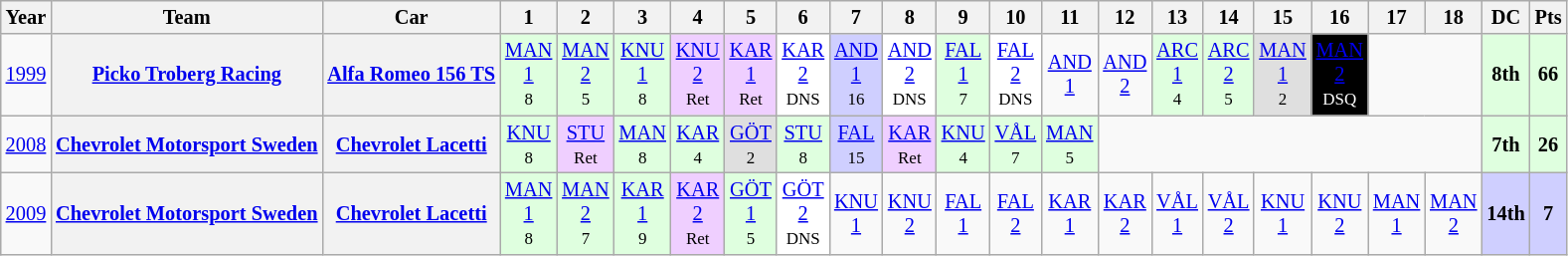<table class="wikitable" style="text-align:center; font-size:85%">
<tr>
<th>Year</th>
<th>Team</th>
<th>Car</th>
<th>1</th>
<th>2</th>
<th>3</th>
<th>4</th>
<th>5</th>
<th>6</th>
<th>7</th>
<th>8</th>
<th>9</th>
<th>10</th>
<th>11</th>
<th>12</th>
<th>13</th>
<th>14</th>
<th>15</th>
<th>16</th>
<th>17</th>
<th>18</th>
<th>DC</th>
<th>Pts</th>
</tr>
<tr>
<td><a href='#'>1999</a></td>
<th nowrap><a href='#'>Picko Troberg Racing</a></th>
<th nowrap><a href='#'>Alfa Romeo 156 TS</a></th>
<td style="background:#dfffdf;"><a href='#'>MAN<br>1</a><br><small>8</small></td>
<td style="background:#dfffdf;"><a href='#'>MAN<br>2</a><br><small>5</small></td>
<td style="background:#dfffdf;"><a href='#'>KNU<br>1</a><br><small>8</small></td>
<td style="background:#efcfff;"><a href='#'>KNU<br>2</a><br><small>Ret</small></td>
<td style="background:#efcfff;"><a href='#'>KAR<br>1</a><br><small>Ret</small></td>
<td style="background:#ffffff;"><a href='#'>KAR<br>2</a><br><small>DNS</small></td>
<td style="background:#cfcfff;"><a href='#'>AND<br>1</a><br><small>16</small></td>
<td style="background:#ffffff;"><a href='#'>AND<br>2</a><br><small>DNS</small></td>
<td style="background:#dfffdf;"><a href='#'>FAL<br>1</a><br><small>7</small></td>
<td style="background:#ffffff;"><a href='#'>FAL<br>2</a><br><small>DNS</small></td>
<td><a href='#'>AND<br>1</a></td>
<td><a href='#'>AND<br>2</a></td>
<td style="background:#dfffdf;"><a href='#'>ARC<br>1</a><br><small>4</small></td>
<td style="background:#dfffdf;"><a href='#'>ARC<br>2</a><br><small>5</small></td>
<td style="background:#dfdfdf;"><a href='#'>MAN<br>1</a><br><small>2</small></td>
<td style="background:#000000; color:white"><a href='#'>MAN<br>2</a><br><small>DSQ</small></td>
<td colspan=2></td>
<td style="background:#dfffdf;"><strong>8th</strong></td>
<td style="background:#dfffdf;"><strong>66</strong></td>
</tr>
<tr>
<td><a href='#'>2008</a></td>
<th nowrap><a href='#'>Chevrolet Motorsport Sweden</a></th>
<th nowrap><a href='#'>Chevrolet Lacetti</a></th>
<td style="background:#dfffdf;"><a href='#'>KNU</a><br><small>8</small></td>
<td style="background:#efcfff;"><a href='#'>STU</a><br><small>Ret</small></td>
<td style="background:#dfffdf;"><a href='#'>MAN</a><br><small>8</small></td>
<td style="background:#dfffdf;"><a href='#'>KAR</a><br><small>4</small></td>
<td style="background:#dfdfdf;"><a href='#'>GÖT</a><br><small>2</small></td>
<td style="background:#dfffdf;"><a href='#'>STU</a><br><small>8</small></td>
<td style="background:#cfcfff;"><a href='#'>FAL</a><br><small>15</small></td>
<td style="background:#efcfff;"><a href='#'>KAR</a><br><small>Ret</small></td>
<td style="background:#dfffdf;"><a href='#'>KNU</a><br><small>4</small></td>
<td style="background:#dfffdf;"><a href='#'>VÅL</a><br><small>7</small></td>
<td style="background:#dfffdf;"><a href='#'>MAN</a><br><small>5</small></td>
<td colspan=7></td>
<td style="background:#dfffdf;"><strong>7th</strong></td>
<td style="background:#dfffdf;"><strong>26</strong></td>
</tr>
<tr>
<td><a href='#'>2009</a></td>
<th nowrap><a href='#'>Chevrolet Motorsport Sweden</a></th>
<th nowrap><a href='#'>Chevrolet Lacetti</a></th>
<td style="background:#dfffdf;"><a href='#'>MAN<br>1</a><br><small>8</small></td>
<td style="background:#dfffdf;"><a href='#'>MAN<br>2</a><br><small>7</small></td>
<td style="background:#dfffdf;"><a href='#'>KAR<br>1</a><br><small>9</small></td>
<td style="background:#efcfff;"><a href='#'>KAR<br>2</a><br><small>Ret</small></td>
<td style="background:#dfffdf;"><a href='#'>GÖT<br>1</a><br><small>5</small></td>
<td style="background:#ffffff;"><a href='#'>GÖT<br>2</a><br><small>DNS</small></td>
<td><a href='#'>KNU<br>1</a></td>
<td><a href='#'>KNU<br>2</a></td>
<td><a href='#'>FAL<br>1</a></td>
<td><a href='#'>FAL<br>2</a></td>
<td><a href='#'>KAR<br>1</a></td>
<td><a href='#'>KAR<br>2</a></td>
<td><a href='#'>VÅL<br>1</a></td>
<td><a href='#'>VÅL<br>2</a></td>
<td><a href='#'>KNU<br>1</a></td>
<td><a href='#'>KNU<br>2</a></td>
<td><a href='#'>MAN<br>1</a></td>
<td><a href='#'>MAN<br>2</a></td>
<td style="background:#cfcfff;"><strong>14th</strong></td>
<td style="background:#cfcfff;"><strong>7</strong></td>
</tr>
</table>
